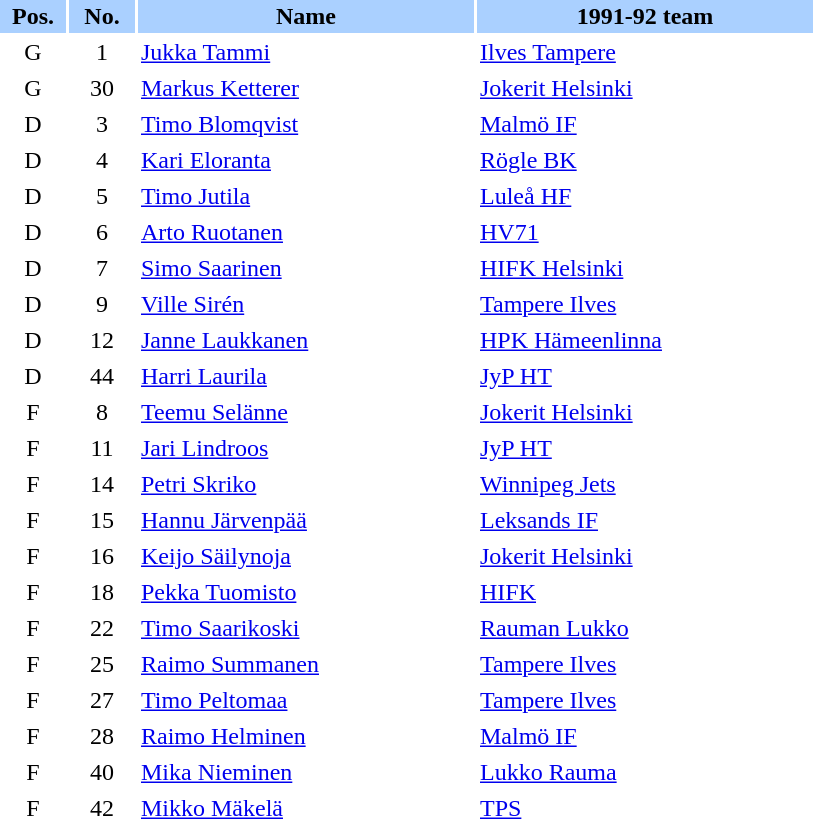<table border="0" cellspacing="2" cellpadding="2">
<tr style="background-color:#AAD0FF">
<th width=40>Pos.</th>
<th width=40>No.</th>
<th width=220>Name</th>
<th width=220>1991-92 team</th>
</tr>
<tr>
<td style="text-align:center;">G</td>
<td style="text-align:center;">1</td>
<td><a href='#'>Jukka Tammi</a></td>
<td> <a href='#'>Ilves Tampere</a></td>
</tr>
<tr>
<td style="text-align:center;">G</td>
<td style="text-align:center;">30</td>
<td><a href='#'>Markus Ketterer</a></td>
<td> <a href='#'>Jokerit Helsinki</a></td>
</tr>
<tr>
<td style="text-align:center;">D</td>
<td style="text-align:center;">3</td>
<td><a href='#'>Timo Blomqvist</a></td>
<td> <a href='#'>Malmö IF</a></td>
</tr>
<tr>
<td style="text-align:center;">D</td>
<td style="text-align:center;">4</td>
<td><a href='#'>Kari Eloranta</a></td>
<td> <a href='#'>Rögle BK</a></td>
</tr>
<tr>
<td style="text-align:center;">D</td>
<td style="text-align:center;">5</td>
<td><a href='#'>Timo Jutila</a></td>
<td> <a href='#'>Luleå HF</a></td>
</tr>
<tr>
<td style="text-align:center;">D</td>
<td style="text-align:center;">6</td>
<td><a href='#'>Arto Ruotanen</a></td>
<td> <a href='#'>HV71</a></td>
</tr>
<tr>
<td style="text-align:center;">D</td>
<td style="text-align:center;">7</td>
<td><a href='#'>Simo Saarinen</a></td>
<td> <a href='#'>HIFK Helsinki</a></td>
</tr>
<tr>
<td style="text-align:center;">D</td>
<td style="text-align:center;">9</td>
<td><a href='#'>Ville Sirén</a></td>
<td> <a href='#'>Tampere Ilves</a></td>
</tr>
<tr>
<td style="text-align:center;">D</td>
<td style="text-align:center;">12</td>
<td><a href='#'>Janne Laukkanen</a></td>
<td> <a href='#'>HPK Hämeenlinna</a></td>
</tr>
<tr>
<td style="text-align:center;">D</td>
<td style="text-align:center;">44</td>
<td><a href='#'>Harri Laurila</a></td>
<td> <a href='#'>JyP HT</a></td>
</tr>
<tr>
<td style="text-align:center;">F</td>
<td style="text-align:center;">8</td>
<td><a href='#'>Teemu Selänne</a></td>
<td> <a href='#'>Jokerit Helsinki</a></td>
</tr>
<tr>
<td style="text-align:center;">F</td>
<td style="text-align:center;">11</td>
<td><a href='#'>Jari Lindroos</a></td>
<td> <a href='#'>JyP HT</a></td>
</tr>
<tr>
<td style="text-align:center;">F</td>
<td style="text-align:center;">14</td>
<td><a href='#'>Petri Skriko</a></td>
<td> <a href='#'>Winnipeg Jets</a></td>
</tr>
<tr>
<td style="text-align:center;">F</td>
<td style="text-align:center;">15</td>
<td><a href='#'>Hannu Järvenpää</a></td>
<td> <a href='#'>Leksands IF</a></td>
</tr>
<tr>
<td style="text-align:center;">F</td>
<td style="text-align:center;">16</td>
<td><a href='#'>Keijo Säilynoja</a></td>
<td> <a href='#'>Jokerit Helsinki</a></td>
</tr>
<tr>
<td style="text-align:center;">F</td>
<td style="text-align:center;">18</td>
<td><a href='#'>Pekka Tuomisto</a></td>
<td> <a href='#'>HIFK</a></td>
</tr>
<tr>
<td style="text-align:center;">F</td>
<td style="text-align:center;">22</td>
<td><a href='#'>Timo Saarikoski</a></td>
<td> <a href='#'>Rauman Lukko</a></td>
</tr>
<tr>
<td style="text-align:center;">F</td>
<td style="text-align:center;">25</td>
<td><a href='#'>Raimo Summanen</a></td>
<td> <a href='#'>Tampere Ilves</a></td>
</tr>
<tr>
<td style="text-align:center;">F</td>
<td style="text-align:center;">27</td>
<td><a href='#'>Timo Peltomaa</a></td>
<td> <a href='#'>Tampere Ilves</a></td>
</tr>
<tr>
<td style="text-align:center;">F</td>
<td style="text-align:center;">28</td>
<td><a href='#'>Raimo Helminen</a></td>
<td> <a href='#'>Malmö IF</a></td>
</tr>
<tr>
<td style="text-align:center;">F</td>
<td style="text-align:center;">40</td>
<td><a href='#'>Mika Nieminen</a></td>
<td> <a href='#'>Lukko Rauma</a></td>
</tr>
<tr>
<td style="text-align:center;">F</td>
<td style="text-align:center;">42</td>
<td><a href='#'>Mikko Mäkelä</a></td>
<td> <a href='#'>TPS</a></td>
</tr>
</table>
